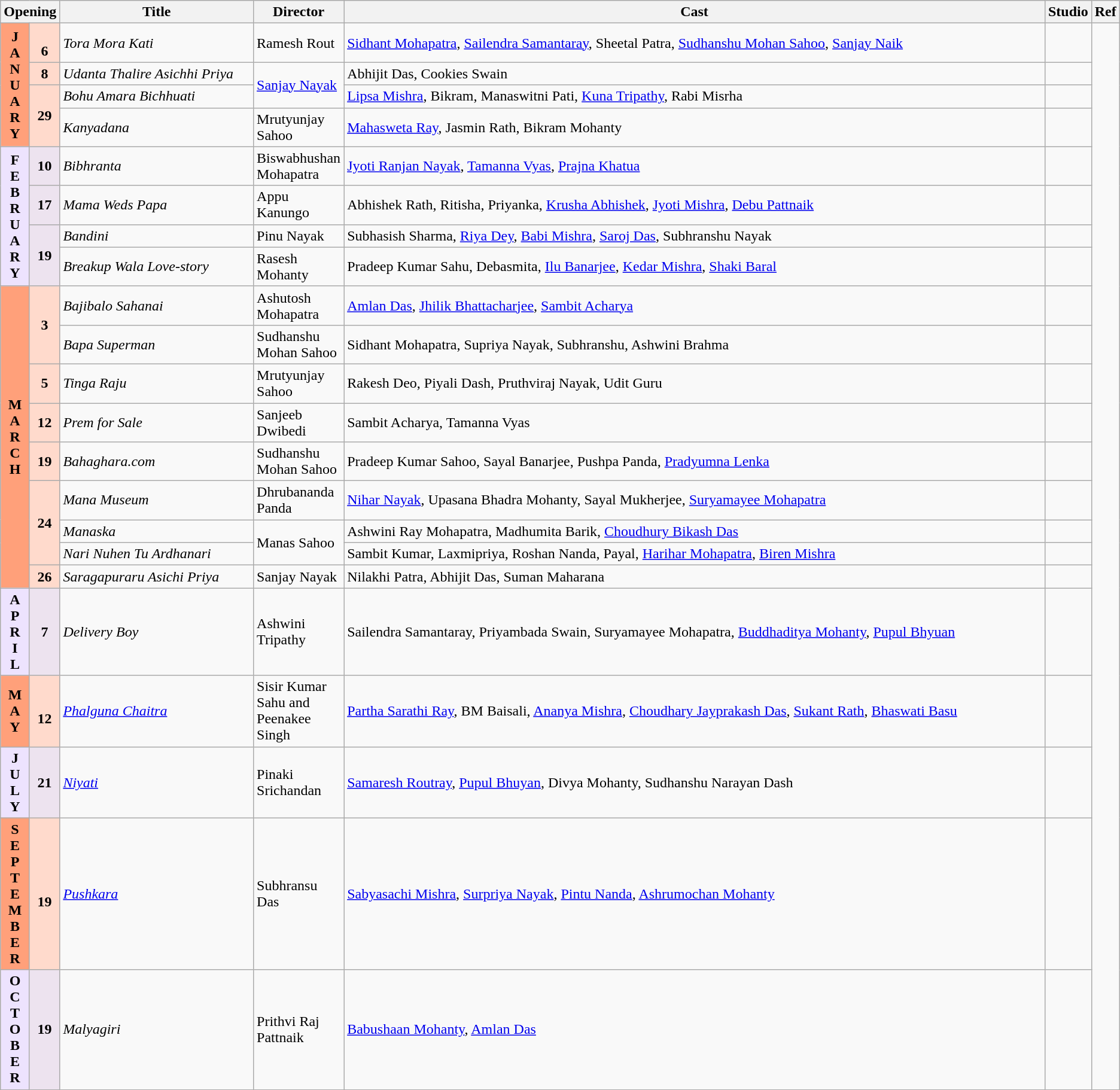<table class="wikitable sortable">
<tr>
<th colspan="2">Opening</th>
<th style="width:20%;">Title</th>
<th>Director</th>
<th style="width:80%;">Cast</th>
<th>Studio</th>
<th>Ref</th>
</tr>
<tr January!>
<td rowspan="4"   style="text-align:center;background:#ffa07a;textcolor:#000;"><strong>J<br>A<br>N<br>U<br>A<br>R<br>Y</strong></td>
<td rowspan="1" style="text-align:center;background:#ffdacc;"><br><strong>6</strong></td>
<td><em>Tora Mora Kati</em></td>
<td>Ramesh Rout</td>
<td><a href='#'>Sidhant Mohapatra</a>, <a href='#'>Sailendra Samantaray</a>, Sheetal Patra, <a href='#'>Sudhanshu Mohan Sahoo</a>, <a href='#'>Sanjay Naik</a></td>
<td></td>
</tr>
<tr>
<td rowspan="1" style="text-align:center;background:#ffdacc;"><strong>8</strong></td>
<td><em>Udanta Thalire Asichhi Priya</em></td>
<td rowspan="2"><a href='#'>Sanjay Nayak</a></td>
<td>Abhijit Das, Cookies Swain</td>
<td></td>
</tr>
<tr>
<td rowspan="2" style="text-align:center;background:#ffdacc;"><strong>29</strong></td>
<td><em>Bohu Amara Bichhuati</em></td>
<td><a href='#'>Lipsa Mishra</a>, Bikram, Manaswitni Pati, <a href='#'>Kuna Tripathy</a>, Rabi Misrha</td>
<td></td>
</tr>
<tr>
<td><em>Kanyadana</em></td>
<td>Mrutyunjay Sahoo</td>
<td><a href='#'>Mahasweta Ray</a>, Jasmin Rath, Bikram Mohanty</td>
<td></td>
</tr>
<tr>
<th rowspan="4" style="text-align:center; background:#ede3fe;"><strong>F<br>E<br>B<br>R<br>U<br>A<br>R<br>Y</strong></th>
<td rowspan="1" style="text-align:center; background:#ede3ef;"><strong>10</strong></td>
<td><em>Bibhranta</em></td>
<td>Biswabhushan Mohapatra</td>
<td><a href='#'>Jyoti Ranjan Nayak</a>, <a href='#'>Tamanna Vyas</a>, <a href='#'>Prajna Khatua</a></td>
<td></td>
</tr>
<tr>
<td rowspan="1" style="text-align:center; background:#ede3ef;"><strong>17</strong></td>
<td><em>Mama Weds Papa</em></td>
<td>Appu Kanungo</td>
<td>Abhishek Rath, Ritisha, Priyanka, <a href='#'>Krusha Abhishek</a>, <a href='#'>Jyoti Mishra</a>, <a href='#'>Debu Pattnaik</a></td>
<td></td>
</tr>
<tr>
<td rowspan="2" style="text-align:center; background:#ede3ef;"><strong>19</strong></td>
<td><em>Bandini</em></td>
<td>Pinu Nayak</td>
<td>Subhasish Sharma, <a href='#'>Riya Dey</a>, <a href='#'>Babi Mishra</a>, <a href='#'>Saroj Das</a>, Subhranshu Nayak</td>
<td></td>
</tr>
<tr>
<td><em>Breakup Wala Love-story</em></td>
<td>Rasesh Mohanty</td>
<td>Pradeep Kumar Sahu, Debasmita, <a href='#'>Ilu Banarjee</a>, <a href='#'>Kedar Mishra</a>, <a href='#'>Shaki Baral</a></td>
<td></td>
</tr>
<tr March!>
<td rowspan="9"   style="text-align:center;background:#ffa07a;textcolor:#000;"><strong>M<br>A<br>R<br>C<br>H</strong></td>
<td rowspan="2" style="text-align:center;background:#ffdacc;"><strong>3</strong></td>
<td><em>Bajibalo Sahanai</em></td>
<td>Ashutosh Mohapatra</td>
<td><a href='#'>Amlan Das</a>, <a href='#'>Jhilik Bhattacharjee</a>, <a href='#'>Sambit Acharya</a></td>
<td></td>
</tr>
<tr>
<td><em>Bapa Superman</em></td>
<td>Sudhanshu Mohan Sahoo</td>
<td>Sidhant Mohapatra, Supriya Nayak, Subhranshu, Ashwini Brahma</td>
<td></td>
</tr>
<tr>
<td rowspan="1" style="text-align:center;background:#ffdacc;"><strong>5</strong></td>
<td><em>Tinga Raju</em></td>
<td>Mrutyunjay Sahoo</td>
<td>Rakesh Deo, Piyali Dash, Pruthviraj Nayak, Udit Guru</td>
<td></td>
</tr>
<tr>
<td rowspan="1" style="text-align:center;background:#ffdacc;"><strong>12</strong></td>
<td><em>Prem for Sale</em></td>
<td>Sanjeeb Dwibedi</td>
<td>Sambit Acharya, Tamanna Vyas</td>
<td></td>
</tr>
<tr>
<td rowspan="1" style="text-align:center;background:#ffdacc;"><strong>19</strong></td>
<td><em>Bahaghara.com</em></td>
<td>Sudhanshu Mohan Sahoo</td>
<td>Pradeep Kumar Sahoo, Sayal Banarjee, Pushpa Panda, <a href='#'>Pradyumna Lenka</a></td>
<td></td>
</tr>
<tr>
<td rowspan="3" style="text-align:center;background:#ffdacc;"><strong>24</strong></td>
<td><em>Mana Museum</em></td>
<td>Dhrubananda Panda</td>
<td><a href='#'>Nihar Nayak</a>, Upasana Bhadra Mohanty, Sayal Mukherjee, <a href='#'>Suryamayee Mohapatra</a></td>
<td></td>
</tr>
<tr>
<td><em>Manaska</em></td>
<td rowspan="2">Manas Sahoo</td>
<td>Ashwini Ray Mohapatra, Madhumita Barik, <a href='#'>Choudhury Bikash Das</a></td>
<td></td>
</tr>
<tr>
<td><em>Nari Nuhen Tu Ardhanari</em></td>
<td>Sambit Kumar, Laxmipriya, Roshan Nanda, Payal, <a href='#'>Harihar Mohapatra</a>, <a href='#'>Biren Mishra</a></td>
<td></td>
</tr>
<tr>
<td rowspan="1" style="text-align:center;background:#ffdacc;"><strong>26</strong></td>
<td><em>Saragapuraru Asichi Priya</em></td>
<td>Sanjay Nayak</td>
<td>Nilakhi Patra, Abhijit Das, Suman Maharana</td>
<td></td>
</tr>
<tr>
<th rowspan="1" style="text-align:center; background:#ede3fe;"><strong>A<br>P<br>R<br>I<br>L</strong></th>
<td rowspan="1" style="text-align:center; background:#ede3ef;"><strong>7</strong></td>
<td><em>Delivery Boy</em></td>
<td>Ashwini Tripathy</td>
<td>Sailendra Samantaray, Priyambada Swain, Suryamayee Mohapatra, <a href='#'>Buddhaditya Mohanty</a>, <a href='#'>Pupul Bhyuan</a></td>
<td></td>
</tr>
<tr May!>
<td rowspan="1"   style="text-align:center;background:#ffa07a;textcolor:#000;"><strong>M<br>A<br>Y</strong></td>
<td rowspan="1" style="text-align:center;background:#ffdacc;"><br><strong>12</strong></td>
<td><em><a href='#'>Phalguna Chaitra</a></em></td>
<td>Sisir Kumar Sahu and Peenakee Singh</td>
<td><a href='#'>Partha Sarathi Ray</a>, BM Baisali, <a href='#'>Ananya Mishra</a>, <a href='#'>Choudhary Jayprakash Das</a>, <a href='#'>Sukant Rath</a>, <a href='#'>Bhaswati Basu</a></td>
<td></td>
</tr>
<tr>
<th rowspan="1" style="text-align:center; background:#ede3fe;"><strong>J<br>U<br>L<br>Y</strong></th>
<td rowspan="1" style="text-align:center; background:#ede3ef;"><strong>21</strong></td>
<td><em><a href='#'>Niyati</a></em></td>
<td>Pinaki Srichandan</td>
<td><a href='#'>Samaresh Routray</a>, <a href='#'>Pupul Bhuyan</a>, Divya Mohanty, Sudhanshu Narayan Dash</td>
<td></td>
</tr>
<tr September!>
<td rowspan="1"   style="text-align:center;background:#ffa07a;textcolor:#000;"><strong>S<br>E<br>P<br>T<br>E<br>M<br>B<br>E<br>R</strong></td>
<td rowspan="1" style="text-align:center;background:#ffdacc;"><br><strong>19</strong></td>
<td><em><a href='#'>Pushkara</a></em></td>
<td>Subhransu Das</td>
<td><a href='#'>Sabyasachi Mishra</a>, <a href='#'>Surpriya Nayak</a>, <a href='#'>Pintu Nanda</a>, <a href='#'>Ashrumochan Mohanty</a></td>
<td></td>
</tr>
<tr>
<th rowspan="1" style="text-align:center; background:#ede3fe;"><strong>O<br>C<br>T<br>O<br>B<br>E<br>R</strong></th>
<td rowspan="1" style="text-align:center; background:#ede3ef;"><strong>19</strong></td>
<td><em>Malyagiri</em></td>
<td>Prithvi Raj Pattnaik</td>
<td><a href='#'>Babushaan Mohanty</a>, <a href='#'>Amlan Das</a></td>
<td></td>
</tr>
</table>
